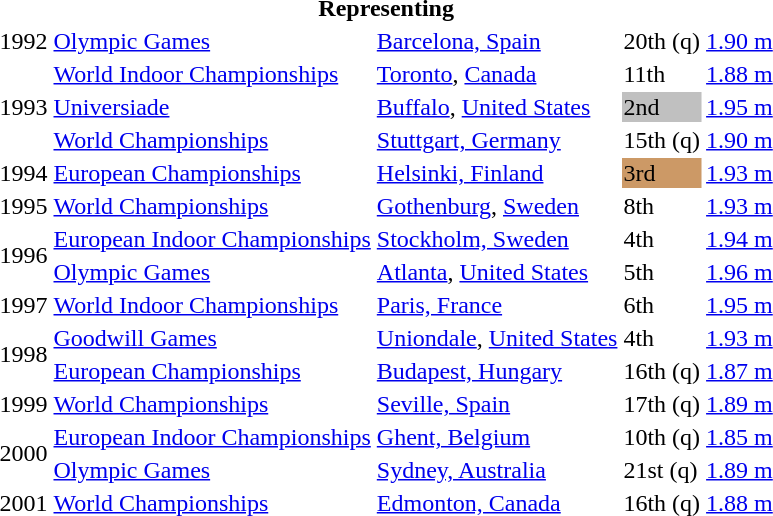<table>
<tr>
<th colspan="5">Representing </th>
</tr>
<tr>
<td>1992</td>
<td><a href='#'>Olympic Games</a></td>
<td><a href='#'>Barcelona, Spain</a></td>
<td>20th (q)</td>
<td><a href='#'>1.90 m</a></td>
</tr>
<tr>
<td rowspan=3>1993</td>
<td><a href='#'>World Indoor Championships</a></td>
<td><a href='#'>Toronto</a>, <a href='#'>Canada</a></td>
<td>11th</td>
<td><a href='#'>1.88 m</a></td>
</tr>
<tr>
<td><a href='#'>Universiade</a></td>
<td><a href='#'>Buffalo</a>, <a href='#'>United States</a></td>
<td bgcolor="silver">2nd</td>
<td><a href='#'>1.95 m</a></td>
</tr>
<tr>
<td><a href='#'>World Championships</a></td>
<td><a href='#'>Stuttgart, Germany</a></td>
<td>15th (q)</td>
<td><a href='#'>1.90 m</a></td>
</tr>
<tr>
<td>1994</td>
<td><a href='#'>European Championships</a></td>
<td><a href='#'>Helsinki, Finland</a></td>
<td bgcolor="cc9966">3rd</td>
<td><a href='#'>1.93 m</a></td>
</tr>
<tr>
<td>1995</td>
<td><a href='#'>World Championships</a></td>
<td><a href='#'>Gothenburg</a>, <a href='#'>Sweden</a></td>
<td>8th</td>
<td><a href='#'>1.93 m</a></td>
</tr>
<tr>
<td rowspan=2>1996</td>
<td><a href='#'>European Indoor Championships</a></td>
<td><a href='#'>Stockholm, Sweden</a></td>
<td>4th</td>
<td><a href='#'>1.94 m</a></td>
</tr>
<tr>
<td><a href='#'>Olympic Games</a></td>
<td><a href='#'>Atlanta</a>, <a href='#'>United States</a></td>
<td>5th</td>
<td><a href='#'>1.96 m</a></td>
</tr>
<tr>
<td>1997</td>
<td><a href='#'>World Indoor Championships</a></td>
<td><a href='#'>Paris, France</a></td>
<td>6th</td>
<td><a href='#'>1.95 m</a></td>
</tr>
<tr>
<td rowspan=2>1998</td>
<td><a href='#'>Goodwill Games</a></td>
<td><a href='#'>Uniondale</a>, <a href='#'>United States</a></td>
<td>4th</td>
<td><a href='#'>1.93 m</a></td>
</tr>
<tr>
<td><a href='#'>European Championships</a></td>
<td><a href='#'>Budapest, Hungary</a></td>
<td>16th (q)</td>
<td><a href='#'>1.87 m</a></td>
</tr>
<tr>
<td>1999</td>
<td><a href='#'>World Championships</a></td>
<td><a href='#'>Seville, Spain</a></td>
<td>17th (q)</td>
<td><a href='#'>1.89 m</a></td>
</tr>
<tr>
<td rowspan=2>2000</td>
<td><a href='#'>European Indoor Championships</a></td>
<td><a href='#'>Ghent, Belgium</a></td>
<td>10th (q)</td>
<td><a href='#'>1.85 m</a></td>
</tr>
<tr>
<td><a href='#'>Olympic Games</a></td>
<td><a href='#'>Sydney, Australia</a></td>
<td>21st (q)</td>
<td><a href='#'>1.89 m</a></td>
</tr>
<tr>
<td>2001</td>
<td><a href='#'>World Championships</a></td>
<td><a href='#'>Edmonton, Canada</a></td>
<td>16th (q)</td>
<td><a href='#'>1.88 m</a></td>
</tr>
</table>
